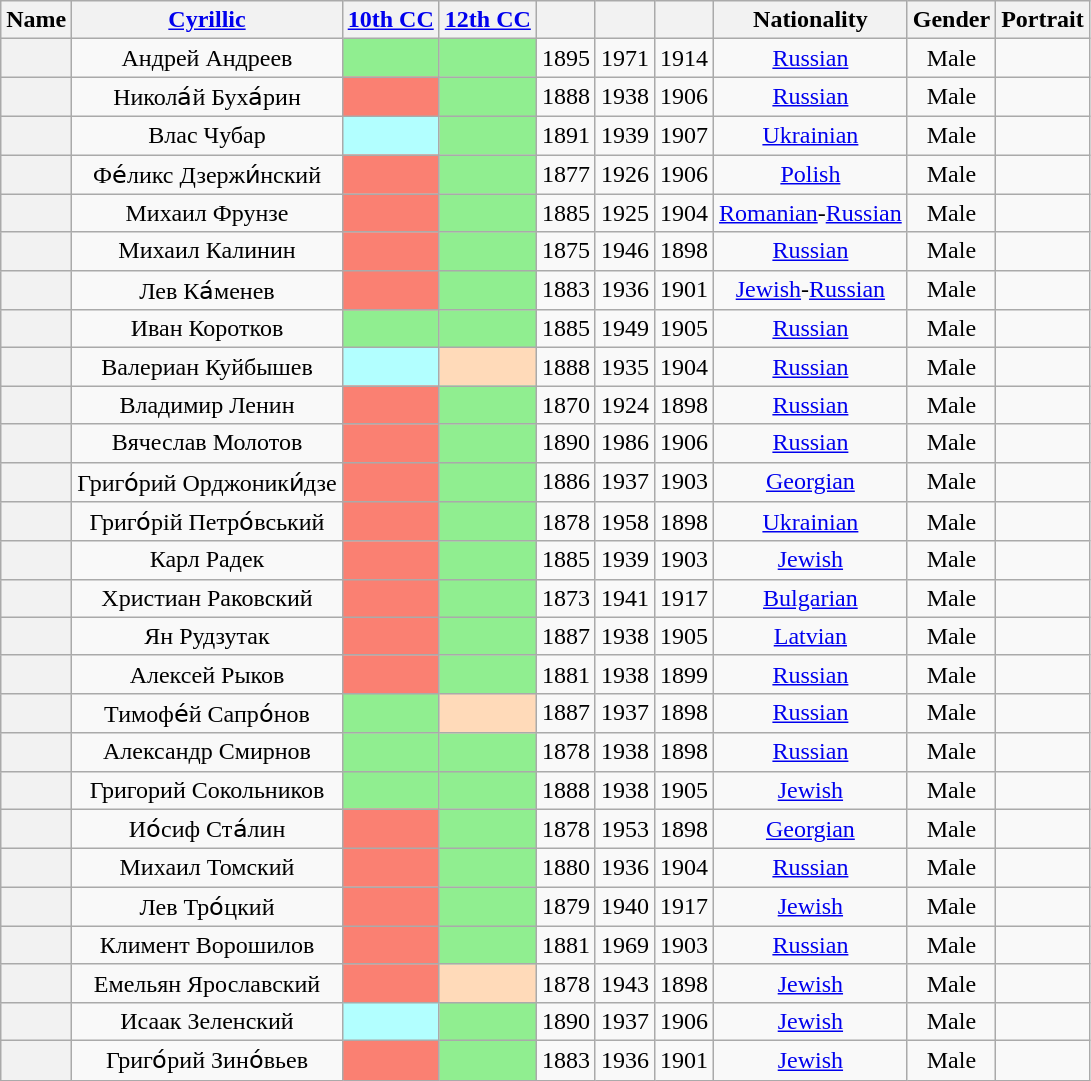<table class="wikitable sortable" style=text-align:center>
<tr>
<th scope="col">Name</th>
<th scope="col" class="unsortable"><a href='#'>Cyrillic</a></th>
<th scope="col"><a href='#'>10th CC</a></th>
<th scope="col"><a href='#'>12th CC</a></th>
<th scope="col"></th>
<th scope="col"></th>
<th scope="col"></th>
<th scope="col">Nationality</th>
<th scope="col">Gender</th>
<th scope="col" class="unsortable">Portrait</th>
</tr>
<tr>
<th align="center" scope="row" style="font-weight:normal;"></th>
<td>Андрей Андреев</td>
<td bgcolor = LightGreen></td>
<td bgcolor = LightGreen></td>
<td>1895</td>
<td>1971</td>
<td>1914</td>
<td><a href='#'>Russian</a></td>
<td>Male</td>
<td></td>
</tr>
<tr>
<th align="center" scope="row" style="font-weight:normal;"></th>
<td>Никола́й Буха́рин</td>
<td bgcolor = Salmon></td>
<td bgcolor = LightGreen></td>
<td>1888</td>
<td>1938</td>
<td>1906</td>
<td><a href='#'>Russian</a></td>
<td>Male</td>
<td></td>
</tr>
<tr>
<th align="center" scope="row" style="font-weight:normal;"></th>
<td>Влас Чубар</td>
<td bgcolor = #B2FFFF></td>
<td bgcolor = LightGreen></td>
<td>1891</td>
<td>1939</td>
<td>1907</td>
<td><a href='#'>Ukrainian</a></td>
<td>Male</td>
<td></td>
</tr>
<tr>
<th align="center" scope="row" style="font-weight:normal;"></th>
<td>Фе́ликс Дзержи́нский</td>
<td bgcolor = Salmon></td>
<td bgcolor = LightGreen></td>
<td>1877</td>
<td>1926</td>
<td>1906</td>
<td><a href='#'>Polish</a></td>
<td>Male</td>
<td></td>
</tr>
<tr>
<th align="center" scope="row" style="font-weight:normal;"></th>
<td>Михаил Фрунзе</td>
<td bgcolor = Salmon></td>
<td bgcolor = LightGreen></td>
<td>1885</td>
<td>1925</td>
<td>1904</td>
<td><a href='#'>Romanian</a>-<a href='#'>Russian</a><br></td>
<td>Male</td>
<td></td>
</tr>
<tr>
<th align="center" scope="row" style="font-weight:normal;"></th>
<td>Михаил Калинин</td>
<td bgcolor = Salmon></td>
<td bgcolor = LightGreen></td>
<td>1875</td>
<td>1946</td>
<td>1898</td>
<td><a href='#'>Russian</a></td>
<td>Male</td>
<td></td>
</tr>
<tr>
<th align="center" scope="row" style="font-weight:normal;"></th>
<td>Лев Ка́менев</td>
<td bgcolor = Salmon></td>
<td bgcolor = LightGreen></td>
<td>1883</td>
<td>1936</td>
<td>1901</td>
<td><a href='#'>Jewish</a>-<a href='#'>Russian</a><br></td>
<td>Male</td>
<td></td>
</tr>
<tr>
<th align="center" scope="row" style="font-weight:normal;"></th>
<td>Иван Коротков</td>
<td bgcolor = LightGreen></td>
<td bgcolor = LightGreen></td>
<td>1885</td>
<td>1949</td>
<td>1905</td>
<td><a href='#'>Russian</a></td>
<td>Male</td>
<td></td>
</tr>
<tr>
<th align="center" scope="row" style="font-weight:normal;"></th>
<td>Валериан Куйбышев</td>
<td bgcolor = #B2FFFF></td>
<td bgcolor = PeachPuff></td>
<td>1888</td>
<td>1935</td>
<td>1904</td>
<td><a href='#'>Russian</a></td>
<td>Male</td>
<td></td>
</tr>
<tr>
<th align="center" scope="row" style="font-weight:normal;"></th>
<td>Владимир Ленин</td>
<td bgcolor = Salmon></td>
<td bgcolor = LightGreen></td>
<td>1870</td>
<td>1924</td>
<td>1898</td>
<td><a href='#'>Russian</a></td>
<td>Male</td>
<td></td>
</tr>
<tr>
<th align="center" scope="row" style="font-weight:normal;"></th>
<td>Вячеслав Молотов</td>
<td bgcolor = Salmon></td>
<td bgcolor = LightGreen></td>
<td>1890</td>
<td>1986</td>
<td>1906</td>
<td><a href='#'>Russian</a></td>
<td>Male</td>
<td></td>
</tr>
<tr>
<th align="center" scope="row" style="font-weight:normal;"></th>
<td>Григо́рий Орджоники́дзе</td>
<td bgcolor = Salmon></td>
<td bgcolor = LightGreen></td>
<td>1886</td>
<td>1937</td>
<td>1903</td>
<td><a href='#'>Georgian</a></td>
<td>Male</td>
<td></td>
</tr>
<tr>
<th align="center" scope="row" style="font-weight:normal;"></th>
<td>Григо́рій Петро́вський</td>
<td bgcolor = Salmon></td>
<td bgcolor = LightGreen></td>
<td>1878</td>
<td>1958</td>
<td>1898</td>
<td><a href='#'>Ukrainian</a></td>
<td>Male</td>
<td></td>
</tr>
<tr>
<th align="center" scope="row" style="font-weight:normal;"></th>
<td>Карл Радек</td>
<td bgcolor = Salmon></td>
<td bgcolor = LightGreen></td>
<td>1885</td>
<td>1939</td>
<td>1903</td>
<td><a href='#'>Jewish</a></td>
<td>Male</td>
<td></td>
</tr>
<tr>
<th align="center" scope="row" style="font-weight:normal;"></th>
<td>Христиан Раковский</td>
<td bgcolor = Salmon></td>
<td bgcolor = LightGreen></td>
<td>1873</td>
<td>1941</td>
<td>1917</td>
<td><a href='#'>Bulgarian</a></td>
<td>Male</td>
<td></td>
</tr>
<tr>
<th align="center" scope="row" style="font-weight:normal;"></th>
<td>Ян Рудзутак</td>
<td bgcolor = Salmon></td>
<td bgcolor = LightGreen></td>
<td>1887</td>
<td>1938</td>
<td>1905</td>
<td><a href='#'>Latvian</a></td>
<td>Male</td>
<td></td>
</tr>
<tr>
<th align="center" scope="row" style="font-weight:normal;"></th>
<td>Алексей Рыков</td>
<td bgcolor = Salmon></td>
<td bgcolor = LightGreen></td>
<td>1881</td>
<td>1938</td>
<td>1899</td>
<td><a href='#'>Russian</a></td>
<td>Male</td>
<td></td>
</tr>
<tr>
<th align="center" scope="row" style="font-weight:normal;"></th>
<td>Тимофе́й Сапро́нов</td>
<td bgcolor = LightGreen></td>
<td bgcolor = PeachPuff></td>
<td>1887</td>
<td>1937</td>
<td>1898</td>
<td><a href='#'>Russian</a></td>
<td>Male</td>
<td></td>
</tr>
<tr>
<th align="center" scope="row" style="font-weight:normal;"></th>
<td>Александр Смирнов</td>
<td bgcolor = LightGreen></td>
<td bgcolor = LightGreen></td>
<td>1878</td>
<td>1938</td>
<td>1898</td>
<td><a href='#'>Russian</a></td>
<td>Male</td>
<td></td>
</tr>
<tr>
<th align="center" scope="row" style="font-weight:normal;"></th>
<td>Григорий Сокольников</td>
<td bgcolor = LightGreen></td>
<td bgcolor = LightGreen></td>
<td>1888</td>
<td>1938</td>
<td>1905</td>
<td><a href='#'>Jewish</a></td>
<td>Male</td>
<td></td>
</tr>
<tr>
<th align="center" scope="row" style="font-weight:normal;"></th>
<td>Ио́сиф Ста́лин</td>
<td bgcolor = Salmon></td>
<td bgcolor = LightGreen></td>
<td>1878</td>
<td>1953</td>
<td>1898</td>
<td><a href='#'>Georgian</a></td>
<td>Male</td>
<td></td>
</tr>
<tr>
<th align="center" scope="row" style="font-weight:normal;"></th>
<td>Михаил Томский</td>
<td bgcolor = Salmon></td>
<td bgcolor = LightGreen></td>
<td>1880</td>
<td>1936</td>
<td>1904</td>
<td><a href='#'>Russian</a></td>
<td>Male</td>
<td></td>
</tr>
<tr>
<th align="center" scope="row" style="font-weight:normal;"></th>
<td>Лев Тро́цкий</td>
<td bgcolor = Salmon></td>
<td bgcolor = LightGreen></td>
<td>1879</td>
<td>1940</td>
<td>1917</td>
<td><a href='#'>Jewish</a></td>
<td>Male</td>
<td></td>
</tr>
<tr>
<th align="center" scope="row" style="font-weight:normal;"></th>
<td>Климент Ворошилов</td>
<td bgcolor = Salmon></td>
<td bgcolor = LightGreen></td>
<td>1881</td>
<td>1969</td>
<td>1903</td>
<td><a href='#'>Russian</a></td>
<td>Male</td>
<td></td>
</tr>
<tr>
<th align="center" scope="row" style="font-weight:normal;"></th>
<td>Емельян Ярославский</td>
<td bgcolor = Salmon></td>
<td bgcolor = PeachPuff></td>
<td>1878</td>
<td>1943</td>
<td>1898</td>
<td><a href='#'>Jewish</a></td>
<td>Male</td>
<td></td>
</tr>
<tr>
<th align="center" scope="row" style="font-weight:normal;"></th>
<td>Исаак Зеленский</td>
<td bgcolor = #B2FFFF></td>
<td bgcolor = LightGreen></td>
<td>1890</td>
<td>1937</td>
<td>1906</td>
<td><a href='#'>Jewish</a></td>
<td>Male</td>
<td></td>
</tr>
<tr>
<th align="center" scope="row" style="font-weight:normal;"></th>
<td>Григо́рий Зино́вьев</td>
<td bgcolor = Salmon></td>
<td bgcolor = LightGreen></td>
<td>1883</td>
<td>1936</td>
<td>1901</td>
<td><a href='#'>Jewish</a></td>
<td>Male</td>
<td></td>
</tr>
</table>
